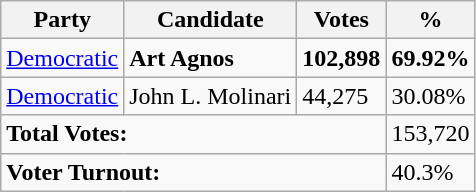<table class="wikitable">
<tr>
<th>Party</th>
<th>Candidate</th>
<th>Votes</th>
<th>%</th>
</tr>
<tr>
<td><a href='#'>Democratic</a></td>
<td><strong>Art Agnos</strong></td>
<td><strong>102,898</strong></td>
<td><strong>69.92%</strong></td>
</tr>
<tr>
<td><a href='#'>Democratic</a></td>
<td>John L. Molinari</td>
<td>44,275</td>
<td>30.08%</td>
</tr>
<tr>
<td colspan="3"><strong>Total Votes:</strong></td>
<td>153,720</td>
</tr>
<tr>
<td colspan="3"><strong>Voter Turnout:</strong></td>
<td>40.3%</td>
</tr>
</table>
